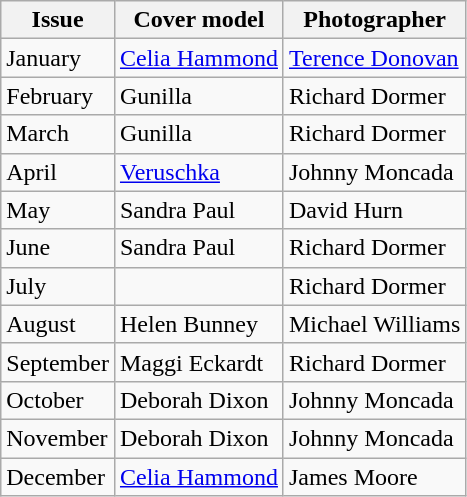<table class="sortable wikitable">
<tr>
<th>Issue</th>
<th>Cover model</th>
<th>Photographer</th>
</tr>
<tr>
<td>January</td>
<td><a href='#'>Celia Hammond</a></td>
<td><a href='#'>Terence Donovan</a></td>
</tr>
<tr>
<td>February</td>
<td>Gunilla</td>
<td>Richard Dormer</td>
</tr>
<tr>
<td>March</td>
<td>Gunilla</td>
<td>Richard Dormer</td>
</tr>
<tr>
<td>April</td>
<td><a href='#'>Veruschka</a></td>
<td>Johnny Moncada</td>
</tr>
<tr>
<td>May</td>
<td>Sandra Paul</td>
<td>David Hurn</td>
</tr>
<tr>
<td>June</td>
<td>Sandra Paul</td>
<td>Richard Dormer</td>
</tr>
<tr>
<td>July</td>
<td></td>
<td>Richard Dormer</td>
</tr>
<tr>
<td>August</td>
<td>Helen Bunney</td>
<td>Michael Williams</td>
</tr>
<tr>
<td>September</td>
<td>Maggi Eckardt</td>
<td>Richard Dormer</td>
</tr>
<tr>
<td>October</td>
<td>Deborah Dixon</td>
<td>Johnny Moncada</td>
</tr>
<tr>
<td>November</td>
<td>Deborah Dixon</td>
<td>Johnny Moncada</td>
</tr>
<tr>
<td>December</td>
<td><a href='#'>Celia Hammond</a></td>
<td>James Moore</td>
</tr>
</table>
